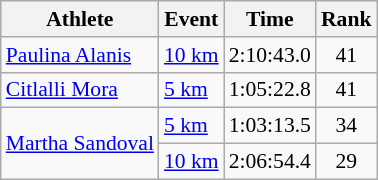<table class=wikitable style="font-size:90%;">
<tr>
<th>Athlete</th>
<th>Event</th>
<th>Time</th>
<th>Rank</th>
</tr>
<tr style="text-align:center">
<td style="text-align:left"><a href='#'>Paulina Alanis</a></td>
<td style="text-align:left"><a href='#'>10 km</a></td>
<td>2:10:43.0</td>
<td>41</td>
</tr>
<tr style="text-align:center">
<td style="text-align:left"><a href='#'>Citlalli Mora</a></td>
<td style="text-align:left"><a href='#'>5 km</a></td>
<td>1:05:22.8</td>
<td>41</td>
</tr>
<tr style="text-align:center">
<td style="text-align:left" rowspan=2><a href='#'>Martha Sandoval</a></td>
<td style="text-align:left"><a href='#'>5 km</a></td>
<td>1:03:13.5</td>
<td>34</td>
</tr>
<tr style="text-align:center">
<td style="text-align:left"><a href='#'>10 km</a></td>
<td>2:06:54.4</td>
<td>29</td>
</tr>
</table>
